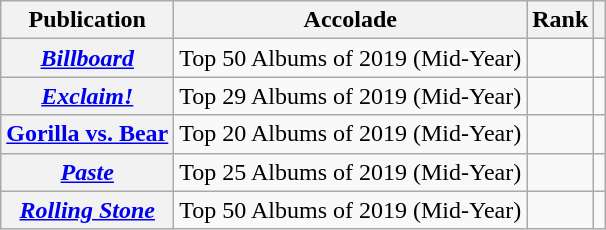<table class="wikitable sortable plainrowheaders">
<tr>
<th scope="col">Publication</th>
<th scope="col">Accolade</th>
<th scope="col">Rank</th>
<th scope="col" class="unsortable"></th>
</tr>
<tr>
<th scope="row"><em><a href='#'>Billboard</a></em></th>
<td>Top 50 Albums of 2019 (Mid-Year)</td>
<td></td>
<td></td>
</tr>
<tr>
<th scope="row"><em><a href='#'>Exclaim!</a></em></th>
<td>Top 29 Albums of 2019 (Mid-Year)</td>
<td></td>
<td></td>
</tr>
<tr>
<th scope="row"><a href='#'>Gorilla vs. Bear</a></th>
<td>Top 20 Albums of 2019 (Mid-Year)</td>
<td></td>
<td></td>
</tr>
<tr>
<th scope="row"><em><a href='#'>Paste</a></em></th>
<td>Top 25 Albums of 2019 (Mid-Year)</td>
<td></td>
<td></td>
</tr>
<tr>
<th scope="row"><em><a href='#'>Rolling Stone</a></em></th>
<td>Top 50 Albums of 2019 (Mid-Year)</td>
<td></td>
<td></td>
</tr>
</table>
